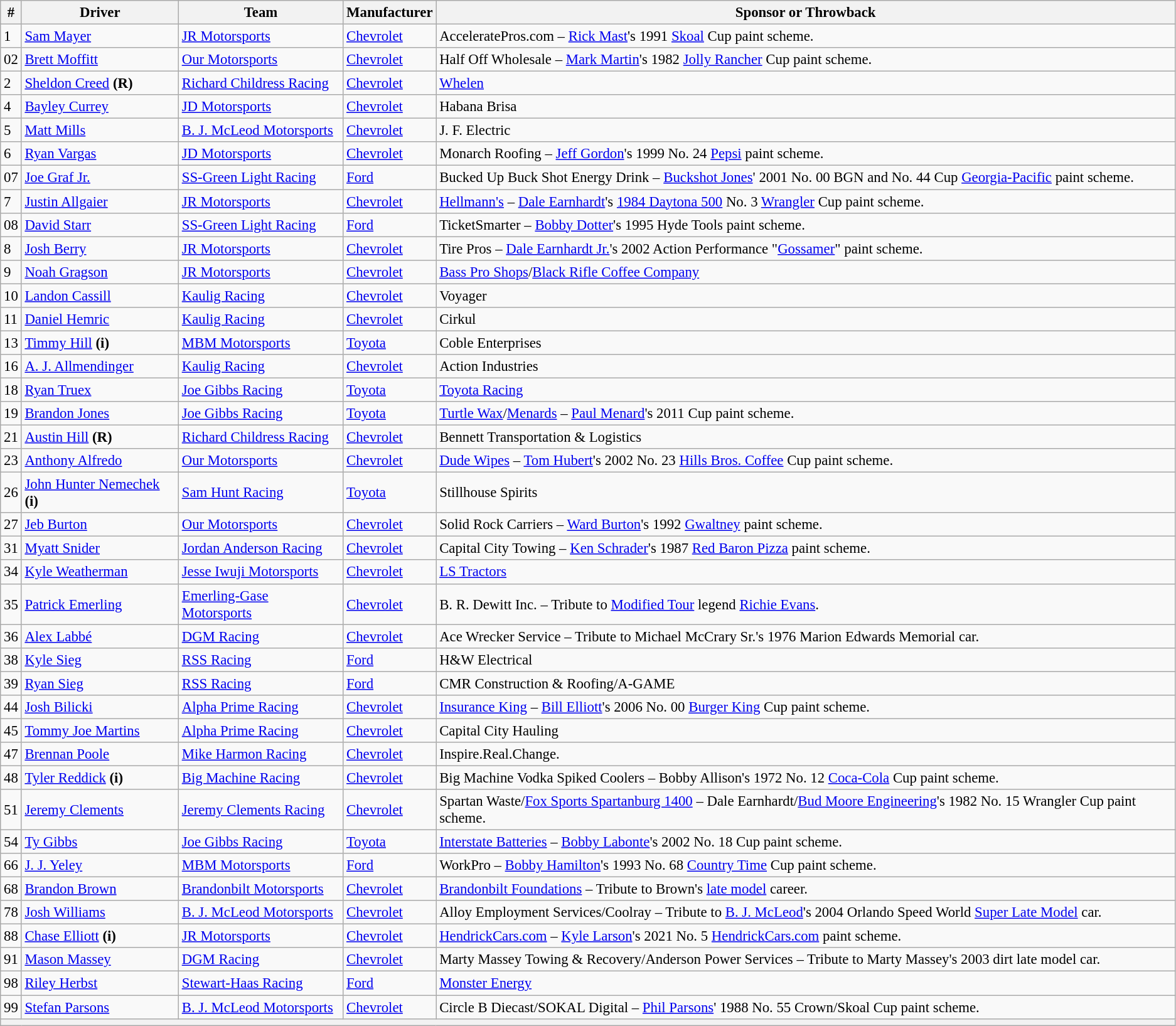<table class="wikitable" style="font-size:95%">
<tr>
<th>#</th>
<th>Driver</th>
<th>Team</th>
<th>Manufacturer</th>
<th>Sponsor or Throwback</th>
</tr>
<tr>
<td>1</td>
<td><a href='#'>Sam Mayer</a></td>
<td><a href='#'>JR Motorsports</a></td>
<td><a href='#'>Chevrolet</a></td>
<td>AcceleratePros.com – <a href='#'>Rick Mast</a>'s 1991 <a href='#'>Skoal</a> Cup paint scheme.</td>
</tr>
<tr>
<td>02</td>
<td><a href='#'>Brett Moffitt</a></td>
<td><a href='#'>Our Motorsports</a></td>
<td><a href='#'>Chevrolet</a></td>
<td>Half Off Wholesale – <a href='#'>Mark Martin</a>'s 1982 <a href='#'>Jolly Rancher</a> Cup paint scheme.</td>
</tr>
<tr>
<td>2</td>
<td><a href='#'>Sheldon Creed</a> <strong>(R)</strong></td>
<td><a href='#'>Richard Childress Racing</a></td>
<td><a href='#'>Chevrolet</a></td>
<td><a href='#'>Whelen</a></td>
</tr>
<tr>
<td>4</td>
<td><a href='#'>Bayley Currey</a></td>
<td><a href='#'>JD Motorsports</a></td>
<td><a href='#'>Chevrolet</a></td>
<td>Habana Brisa</td>
</tr>
<tr>
<td>5</td>
<td><a href='#'>Matt Mills</a></td>
<td><a href='#'>B. J. McLeod Motorsports</a></td>
<td><a href='#'>Chevrolet</a></td>
<td>J. F. Electric</td>
</tr>
<tr>
<td>6</td>
<td><a href='#'>Ryan Vargas</a></td>
<td><a href='#'>JD Motorsports</a></td>
<td><a href='#'>Chevrolet</a></td>
<td>Monarch Roofing – <a href='#'>Jeff Gordon</a>'s 1999 No. 24 <a href='#'>Pepsi</a> paint scheme.</td>
</tr>
<tr>
<td>07</td>
<td><a href='#'>Joe Graf Jr.</a></td>
<td><a href='#'>SS-Green Light Racing</a></td>
<td><a href='#'>Ford</a></td>
<td>Bucked Up Buck Shot Energy Drink – <a href='#'>Buckshot Jones</a>' 2001 No. 00 BGN and No. 44 Cup <a href='#'>Georgia-Pacific</a> paint scheme.</td>
</tr>
<tr>
<td>7</td>
<td><a href='#'>Justin Allgaier</a></td>
<td><a href='#'>JR Motorsports</a></td>
<td><a href='#'>Chevrolet</a></td>
<td><a href='#'>Hellmann's</a> – <a href='#'>Dale Earnhardt</a>'s <a href='#'>1984 Daytona 500</a> No. 3 <a href='#'>Wrangler</a> Cup paint scheme.</td>
</tr>
<tr>
<td>08</td>
<td><a href='#'>David Starr</a></td>
<td><a href='#'>SS-Green Light Racing</a></td>
<td><a href='#'>Ford</a></td>
<td>TicketSmarter – <a href='#'>Bobby Dotter</a>'s 1995 Hyde Tools paint scheme.</td>
</tr>
<tr>
<td>8</td>
<td><a href='#'>Josh Berry</a></td>
<td><a href='#'>JR Motorsports</a></td>
<td><a href='#'>Chevrolet</a></td>
<td>Tire Pros – <a href='#'>Dale Earnhardt Jr.</a>'s 2002 Action Performance "<a href='#'>Gossamer</a>" paint scheme.</td>
</tr>
<tr>
<td>9</td>
<td><a href='#'>Noah Gragson</a></td>
<td><a href='#'>JR Motorsports</a></td>
<td><a href='#'>Chevrolet</a></td>
<td><a href='#'>Bass Pro Shops</a>/<a href='#'>Black Rifle Coffee Company</a></td>
</tr>
<tr>
<td>10</td>
<td><a href='#'>Landon Cassill</a></td>
<td><a href='#'>Kaulig Racing</a></td>
<td><a href='#'>Chevrolet</a></td>
<td>Voyager</td>
</tr>
<tr>
<td>11</td>
<td><a href='#'>Daniel Hemric</a></td>
<td><a href='#'>Kaulig Racing</a></td>
<td><a href='#'>Chevrolet</a></td>
<td>Cirkul</td>
</tr>
<tr>
<td>13</td>
<td><a href='#'>Timmy Hill</a> <strong>(i)</strong></td>
<td><a href='#'>MBM Motorsports</a></td>
<td><a href='#'>Toyota</a></td>
<td>Coble Enterprises</td>
</tr>
<tr>
<td>16</td>
<td><a href='#'>A. J. Allmendinger</a></td>
<td><a href='#'>Kaulig Racing</a></td>
<td><a href='#'>Chevrolet</a></td>
<td>Action Industries</td>
</tr>
<tr>
<td>18</td>
<td><a href='#'>Ryan Truex</a></td>
<td><a href='#'>Joe Gibbs Racing</a></td>
<td><a href='#'>Toyota</a></td>
<td><a href='#'>Toyota Racing</a></td>
</tr>
<tr>
<td>19</td>
<td><a href='#'>Brandon Jones</a></td>
<td><a href='#'>Joe Gibbs Racing</a></td>
<td><a href='#'>Toyota</a></td>
<td><a href='#'>Turtle Wax</a>/<a href='#'>Menards</a> – <a href='#'>Paul Menard</a>'s 2011 Cup paint scheme.</td>
</tr>
<tr>
<td>21</td>
<td><a href='#'>Austin Hill</a> <strong>(R)</strong></td>
<td><a href='#'>Richard Childress Racing</a></td>
<td><a href='#'>Chevrolet</a></td>
<td>Bennett Transportation & Logistics</td>
</tr>
<tr>
<td>23</td>
<td><a href='#'>Anthony Alfredo</a></td>
<td><a href='#'>Our Motorsports</a></td>
<td><a href='#'>Chevrolet</a></td>
<td><a href='#'>Dude Wipes</a> – <a href='#'>Tom Hubert</a>'s 2002 No. 23 <a href='#'>Hills Bros. Coffee</a> Cup paint scheme.</td>
</tr>
<tr>
<td>26</td>
<td><a href='#'>John Hunter Nemechek</a> <strong>(i)</strong></td>
<td><a href='#'>Sam Hunt Racing</a></td>
<td><a href='#'>Toyota</a></td>
<td>Stillhouse Spirits</td>
</tr>
<tr>
<td>27</td>
<td><a href='#'>Jeb Burton</a></td>
<td><a href='#'>Our Motorsports</a></td>
<td><a href='#'>Chevrolet</a></td>
<td>Solid Rock Carriers – <a href='#'>Ward Burton</a>'s 1992 <a href='#'>Gwaltney</a> paint scheme.</td>
</tr>
<tr>
<td>31</td>
<td><a href='#'>Myatt Snider</a></td>
<td><a href='#'>Jordan Anderson Racing</a></td>
<td><a href='#'>Chevrolet</a></td>
<td>Capital City Towing – <a href='#'>Ken Schrader</a>'s 1987 <a href='#'>Red Baron Pizza</a> paint scheme.</td>
</tr>
<tr>
<td>34</td>
<td><a href='#'>Kyle Weatherman</a></td>
<td><a href='#'>Jesse Iwuji Motorsports</a></td>
<td><a href='#'>Chevrolet</a></td>
<td><a href='#'>LS Tractors</a></td>
</tr>
<tr>
<td>35</td>
<td><a href='#'>Patrick Emerling</a></td>
<td><a href='#'>Emerling-Gase Motorsports</a></td>
<td><a href='#'>Chevrolet</a></td>
<td>B. R. Dewitt Inc. – Tribute to <a href='#'>Modified Tour</a> legend <a href='#'>Richie Evans</a>.</td>
</tr>
<tr>
<td>36</td>
<td><a href='#'>Alex Labbé</a></td>
<td><a href='#'>DGM Racing</a></td>
<td><a href='#'>Chevrolet</a></td>
<td>Ace Wrecker Service – Tribute to Michael McCrary Sr.'s 1976 Marion Edwards Memorial car.</td>
</tr>
<tr>
<td>38</td>
<td><a href='#'>Kyle Sieg</a></td>
<td><a href='#'>RSS Racing</a></td>
<td><a href='#'>Ford</a></td>
<td>H&W Electrical</td>
</tr>
<tr>
<td>39</td>
<td><a href='#'>Ryan Sieg</a></td>
<td><a href='#'>RSS Racing</a></td>
<td><a href='#'>Ford</a></td>
<td>CMR Construction & Roofing/A-GAME</td>
</tr>
<tr>
<td>44</td>
<td><a href='#'>Josh Bilicki</a></td>
<td><a href='#'>Alpha Prime Racing</a></td>
<td><a href='#'>Chevrolet</a></td>
<td><a href='#'>Insurance King</a> – <a href='#'>Bill Elliott</a>'s 2006 No. 00 <a href='#'>Burger King</a> Cup paint scheme.</td>
</tr>
<tr>
<td>45</td>
<td><a href='#'>Tommy Joe Martins</a></td>
<td><a href='#'>Alpha Prime Racing</a></td>
<td><a href='#'>Chevrolet</a></td>
<td>Capital City Hauling</td>
</tr>
<tr>
<td>47</td>
<td><a href='#'>Brennan Poole</a></td>
<td><a href='#'>Mike Harmon Racing</a></td>
<td><a href='#'>Chevrolet</a></td>
<td>Inspire.Real.Change.</td>
</tr>
<tr>
<td>48</td>
<td><a href='#'>Tyler Reddick</a> <strong>(i)</strong></td>
<td><a href='#'>Big Machine Racing</a></td>
<td><a href='#'>Chevrolet</a></td>
<td>Big Machine Vodka Spiked Coolers – Bobby Allison's 1972 No. 12 <a href='#'>Coca-Cola</a> Cup paint scheme.</td>
</tr>
<tr>
<td>51</td>
<td><a href='#'>Jeremy Clements</a></td>
<td><a href='#'>Jeremy Clements Racing</a></td>
<td><a href='#'>Chevrolet</a></td>
<td>Spartan Waste/<a href='#'>Fox Sports Spartanburg 1400</a> – Dale Earnhardt/<a href='#'>Bud Moore Engineering</a>'s 1982 No. 15 Wrangler Cup paint scheme.</td>
</tr>
<tr>
<td>54</td>
<td><a href='#'>Ty Gibbs</a></td>
<td><a href='#'>Joe Gibbs Racing</a></td>
<td><a href='#'>Toyota</a></td>
<td><a href='#'>Interstate Batteries</a> – <a href='#'>Bobby Labonte</a>'s 2002 No. 18 Cup paint scheme.</td>
</tr>
<tr>
<td>66</td>
<td><a href='#'>J. J. Yeley</a></td>
<td><a href='#'>MBM Motorsports</a></td>
<td><a href='#'>Ford</a></td>
<td>WorkPro – <a href='#'>Bobby Hamilton</a>'s 1993 No. 68 <a href='#'>Country Time</a> Cup paint scheme.</td>
</tr>
<tr>
<td>68</td>
<td><a href='#'>Brandon Brown</a></td>
<td><a href='#'>Brandonbilt Motorsports</a></td>
<td><a href='#'>Chevrolet</a></td>
<td><a href='#'>Brandonbilt Foundations</a> – Tribute to Brown's <a href='#'>late model</a> career.</td>
</tr>
<tr>
<td>78</td>
<td><a href='#'>Josh Williams</a></td>
<td><a href='#'>B. J. McLeod Motorsports</a></td>
<td><a href='#'>Chevrolet</a></td>
<td>Alloy Employment Services/Coolray – Tribute to <a href='#'>B. J. McLeod</a>'s 2004 Orlando Speed World <a href='#'>Super Late Model</a> car.</td>
</tr>
<tr>
<td>88</td>
<td><a href='#'>Chase Elliott</a> <strong>(i)</strong></td>
<td><a href='#'>JR Motorsports</a></td>
<td><a href='#'>Chevrolet</a></td>
<td><a href='#'>HendrickCars.com</a> – <a href='#'>Kyle Larson</a>'s 2021 No. 5 <a href='#'>HendrickCars.com</a> paint scheme.</td>
</tr>
<tr>
<td>91</td>
<td><a href='#'>Mason Massey</a></td>
<td><a href='#'>DGM Racing</a></td>
<td><a href='#'>Chevrolet</a></td>
<td>Marty Massey Towing & Recovery/Anderson Power Services – Tribute to Marty Massey's 2003 dirt late model car.</td>
</tr>
<tr>
<td>98</td>
<td><a href='#'>Riley Herbst</a></td>
<td><a href='#'>Stewart-Haas Racing</a></td>
<td><a href='#'>Ford</a></td>
<td><a href='#'>Monster Energy</a></td>
</tr>
<tr>
<td>99</td>
<td><a href='#'>Stefan Parsons</a></td>
<td><a href='#'>B. J. McLeod Motorsports</a></td>
<td><a href='#'>Chevrolet</a></td>
<td>Circle B Diecast/SOKAL Digital – <a href='#'>Phil Parsons</a>' 1988 No. 55 Crown/Skoal Cup paint scheme.</td>
</tr>
<tr>
<th colspan="5"></th>
</tr>
</table>
